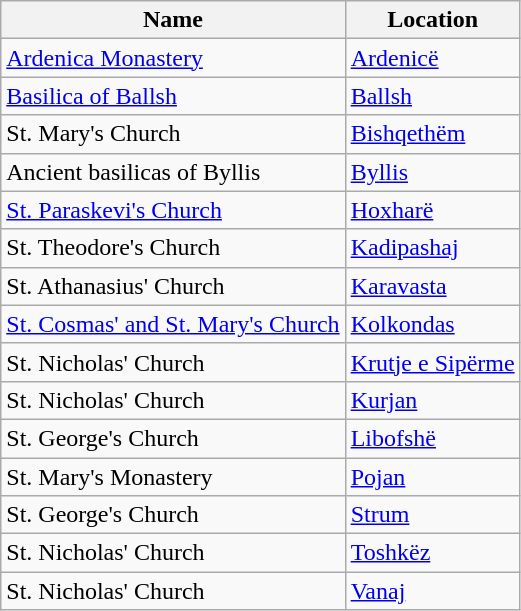<table class="wikitable">
<tr>
<th>Name</th>
<th>Location</th>
</tr>
<tr>
<td><a href='#'>Ardenica Monastery</a></td>
<td><a href='#'>Ardenicë</a></td>
</tr>
<tr>
<td><a href='#'>Basilica of Ballsh</a></td>
<td><a href='#'>Ballsh</a></td>
</tr>
<tr>
<td>St. Mary's Church</td>
<td><a href='#'>Bishqethëm</a></td>
</tr>
<tr>
<td>Ancient basilicas of Byllis</td>
<td><a href='#'>Byllis</a></td>
</tr>
<tr>
<td><a href='#'>St. Paraskevi's Church</a></td>
<td><a href='#'>Hoxharë</a></td>
</tr>
<tr>
<td>St. Theodore's Church</td>
<td><a href='#'>Kadipashaj</a></td>
</tr>
<tr>
<td>St. Athanasius' Church</td>
<td><a href='#'>Karavasta</a></td>
</tr>
<tr>
<td><a href='#'>St. Cosmas' and St. Mary's Church</a></td>
<td><a href='#'>Kolkondas</a></td>
</tr>
<tr>
<td>St. Nicholas' Church</td>
<td><a href='#'>Krutje e Sipërme</a></td>
</tr>
<tr>
<td>St. Nicholas' Church</td>
<td><a href='#'>Kurjan</a></td>
</tr>
<tr>
<td>St. George's Church</td>
<td><a href='#'>Libofshë</a></td>
</tr>
<tr>
<td>St. Mary's Monastery</td>
<td><a href='#'>Pojan</a></td>
</tr>
<tr>
<td>St. George's Church</td>
<td><a href='#'>Strum</a></td>
</tr>
<tr>
<td>St. Nicholas' Church</td>
<td><a href='#'>Toshkëz</a></td>
</tr>
<tr>
<td>St. Nicholas' Church</td>
<td><a href='#'>Vanaj</a></td>
</tr>
</table>
